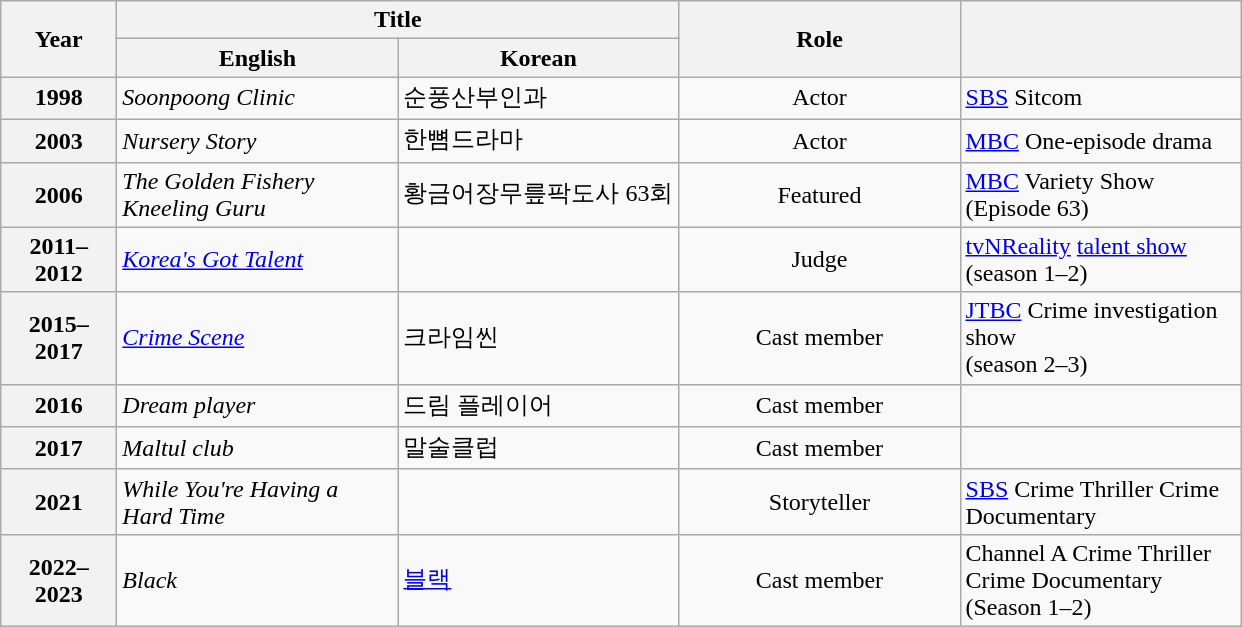<table class="wikitable plainrowheaders sortable" style="clear:none; font-size:100%; padding:0 auto">
<tr>
<th scope="col" rowspan="2" width="70">Year</th>
<th scope="col" colspan="2">Title</th>
<th width = "180pt" scope="col" rowspan="2">Role</th>
<th width = "180pt" scope="col" rowspan="2"></th>
</tr>
<tr>
<th width = "180pt">English</th>
<th width = "180pt">Korean</th>
</tr>
<tr>
<th scope="row">1998</th>
<td><em>Soonpoong Clinic</em></td>
<td>순풍산부인과</td>
<td style="text-align:center;">Actor</td>
<td><a href='#'>SBS</a> Sitcom</td>
</tr>
<tr>
<th scope="row">2003</th>
<td><em>Nursery Story</em></td>
<td>한뼘드라마</td>
<td style="text-align:center;">Actor</td>
<td><a href='#'>MBC</a> One-episode drama</td>
</tr>
<tr>
<th scope="row">2006</th>
<td><em>The Golden Fishery Kneeling Guru</em></td>
<td>황금어장무릎팍도사 63회</td>
<td style="text-align:center;">Featured</td>
<td><a href='#'>MBC</a> Variety Show (Episode 63)</td>
</tr>
<tr>
<th scope="row">2011–2012</th>
<td><em><a href='#'>Korea's Got Talent</a></em></td>
<td></td>
<td style="text-align:center;">Judge</td>
<td><a href='#'>tvN</a><a href='#'>Reality</a> <a href='#'>talent show</a> (season 1–2)</td>
</tr>
<tr>
<th scope="row">2015–2017</th>
<td><em><a href='#'>Crime Scene</a></em></td>
<td>크라임씬</td>
<td style="text-align:center;">Cast member</td>
<td><a href='#'>JTBC</a> Crime investigation show <br>(season 2–3)</td>
</tr>
<tr>
<th scope="row">2016</th>
<td><em>Dream player</em></td>
<td>드림 플레이어</td>
<td style="text-align:center;">Cast member</td>
<td></td>
</tr>
<tr>
<th scope="row">2017</th>
<td><em>Maltul club</em></td>
<td>말술클럽</td>
<td style="text-align:center;">Cast member</td>
<td></td>
</tr>
<tr>
<th scope="row">2021</th>
<td><em>While You're Having a Hard Time</em></td>
<td></td>
<td style="text-align:center;">Storyteller</td>
<td><a href='#'>SBS</a> Crime Thriller Crime Documentary</td>
</tr>
<tr>
<th scope="row">2022–2023</th>
<td><em>Black</em></td>
<td><a href='#'>블랙</a></td>
<td style="text-align:center;">Cast member</td>
<td>Channel A Crime Thriller Crime Documentary (Season 1–2)</td>
</tr>
</table>
